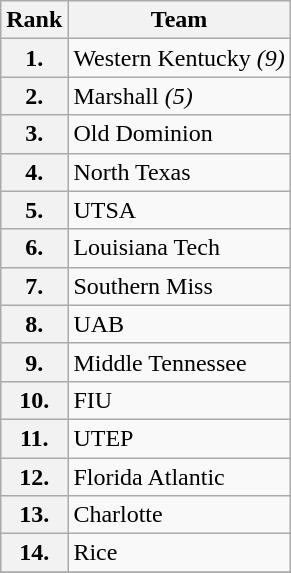<table class="wikitable">
<tr>
<th>Rank</th>
<th>Team</th>
</tr>
<tr>
<th>1.</th>
<td>Western Kentucky <em>(9)</em></td>
</tr>
<tr>
<th>2.</th>
<td>Marshall <em>(5)</em></td>
</tr>
<tr>
<th>3.</th>
<td>Old Dominion</td>
</tr>
<tr>
<th>4.</th>
<td>North Texas</td>
</tr>
<tr>
<th>5.</th>
<td>UTSA</td>
</tr>
<tr>
<th>6.</th>
<td>Louisiana Tech</td>
</tr>
<tr>
<th>7.</th>
<td>Southern Miss</td>
</tr>
<tr>
<th>8.</th>
<td>UAB</td>
</tr>
<tr>
<th>9.</th>
<td>Middle Tennessee</td>
</tr>
<tr>
<th>10.</th>
<td>FIU</td>
</tr>
<tr>
<th>11.</th>
<td>UTEP</td>
</tr>
<tr>
<th>12.</th>
<td>Florida Atlantic</td>
</tr>
<tr>
<th>13.</th>
<td>Charlotte</td>
</tr>
<tr>
<th>14.</th>
<td>Rice</td>
</tr>
<tr>
</tr>
</table>
